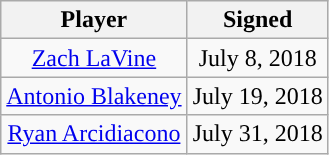<table class="wikitable sortable sortable" style="text-align: center">
<tr>
<th>Player</th>
<th>Signed</th>
</tr>
<tr>
<td><a href='#'>Zach LaVine</a></td>
<td>July 8, 2018</td>
</tr>
<tr>
<td><a href='#'>Antonio Blakeney</a></td>
<td>July 19, 2018</td>
</tr>
<tr>
<td><a href='#'>Ryan Arcidiacono</a></td>
<td>July 31, 2018</td>
</tr>
</table>
